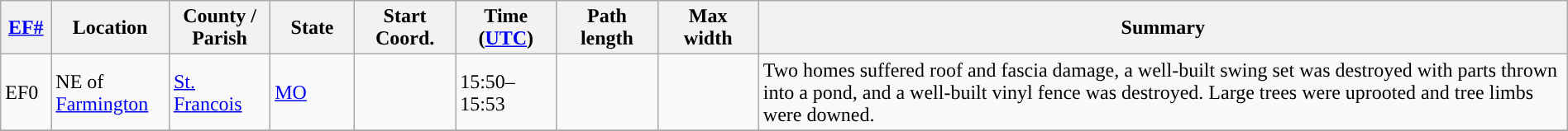<table class="wikitable sortable" style="width:100%;">
<tr>
<th scope="col"  style="width:3%; text-align:center;"><a href='#'>EF#</a></th>
<th scope="col"  style="width:7%; text-align:center;" class="unsortable">Location</th>
<th scope="col"  style="width:6%; text-align:center;" class="unsortable">County / Parish</th>
<th scope="col"  style="width:5%; text-align:center;">State</th>
<th scope="col"  style="width:6%; text-align:center;">Start Coord.</th>
<th scope="col"  style="width:6%; text-align:center;">Time (<a href='#'>UTC</a>)</th>
<th scope="col"  style="width:6%; text-align:center;">Path length</th>
<th scope="col"  style="width:6%; text-align:center;">Max width</th>
<th scope="col" class="unsortable" style="width:48%; text-align:center;">Summary</th>
</tr>
<tr>
<td>EF0</td>
<td>NE of <a href='#'>Farmington</a></td>
<td><a href='#'>St. Francois</a></td>
<td><a href='#'>MO</a></td>
<td></td>
<td>15:50–15:53</td>
<td></td>
<td></td>
<td>Two homes suffered roof and fascia damage, a well-built swing set was destroyed with parts thrown into a pond, and a well-built vinyl fence was destroyed. Large trees were uprooted and tree limbs were downed.</td>
</tr>
<tr>
</tr>
</table>
